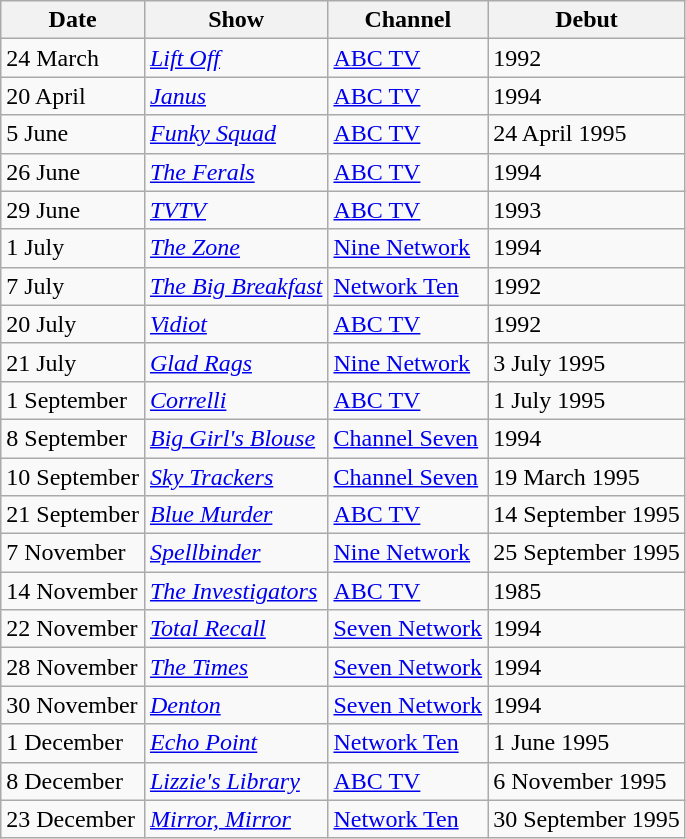<table class="wikitable">
<tr>
<th>Date</th>
<th>Show</th>
<th>Channel</th>
<th>Debut</th>
</tr>
<tr>
<td>24 March</td>
<td><em><a href='#'>Lift Off</a></em></td>
<td><a href='#'>ABC TV</a></td>
<td>1992</td>
</tr>
<tr>
<td>20 April</td>
<td><em><a href='#'>Janus</a></em></td>
<td><a href='#'>ABC TV</a></td>
<td>1994</td>
</tr>
<tr>
<td>5 June</td>
<td><em><a href='#'>Funky Squad</a></em></td>
<td><a href='#'>ABC TV</a></td>
<td>24 April 1995</td>
</tr>
<tr>
<td>26 June</td>
<td><em><a href='#'>The Ferals</a></em></td>
<td><a href='#'>ABC TV</a></td>
<td>1994</td>
</tr>
<tr>
<td>29 June</td>
<td><em><a href='#'>TVTV</a></em></td>
<td><a href='#'>ABC TV</a></td>
<td>1993</td>
</tr>
<tr>
<td>1 July</td>
<td><em><a href='#'>The Zone</a></em></td>
<td><a href='#'>Nine Network</a></td>
<td>1994</td>
</tr>
<tr>
<td>7 July</td>
<td><em><a href='#'>The Big Breakfast</a></em></td>
<td><a href='#'>Network Ten</a></td>
<td>1992</td>
</tr>
<tr>
<td>20 July</td>
<td><em><a href='#'>Vidiot</a></em></td>
<td><a href='#'>ABC TV</a></td>
<td>1992</td>
</tr>
<tr>
<td>21 July</td>
<td><em><a href='#'>Glad Rags</a></em></td>
<td><a href='#'>Nine Network</a></td>
<td>3 July 1995</td>
</tr>
<tr>
<td>1 September</td>
<td><em><a href='#'>Correlli</a></em></td>
<td><a href='#'>ABC TV</a></td>
<td>1 July 1995</td>
</tr>
<tr>
<td>8 September</td>
<td><em><a href='#'>Big Girl's Blouse</a></em></td>
<td><a href='#'>Channel Seven</a></td>
<td>1994</td>
</tr>
<tr>
<td>10 September</td>
<td><em><a href='#'>Sky Trackers</a></em></td>
<td><a href='#'>Channel Seven</a></td>
<td>19 March 1995</td>
</tr>
<tr>
<td>21 September</td>
<td><em><a href='#'>Blue Murder</a></em></td>
<td><a href='#'>ABC TV</a></td>
<td>14 September 1995</td>
</tr>
<tr>
<td>7 November</td>
<td><em><a href='#'>Spellbinder</a></em></td>
<td><a href='#'>Nine Network</a></td>
<td>25 September 1995</td>
</tr>
<tr>
<td>14 November</td>
<td><em><a href='#'>The Investigators</a></em></td>
<td><a href='#'>ABC TV</a></td>
<td>1985</td>
</tr>
<tr>
<td>22 November</td>
<td><em><a href='#'>Total Recall</a></em></td>
<td><a href='#'>Seven Network</a></td>
<td>1994</td>
</tr>
<tr>
<td>28 November</td>
<td><em><a href='#'>The Times</a></em></td>
<td><a href='#'>Seven Network</a></td>
<td>1994</td>
</tr>
<tr>
<td>30 November</td>
<td><em><a href='#'>Denton</a></em></td>
<td><a href='#'>Seven Network</a></td>
<td>1994</td>
</tr>
<tr>
<td>1 December</td>
<td><em><a href='#'>Echo Point</a></em></td>
<td><a href='#'>Network Ten</a></td>
<td>1 June 1995</td>
</tr>
<tr>
<td>8 December</td>
<td><em><a href='#'>Lizzie's Library</a></em></td>
<td><a href='#'>ABC TV</a></td>
<td>6 November 1995</td>
</tr>
<tr>
<td>23 December</td>
<td><em><a href='#'>Mirror, Mirror</a></em></td>
<td><a href='#'>Network Ten</a></td>
<td>30 September 1995</td>
</tr>
</table>
